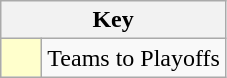<table class="wikitable" style="text-align: center;">
<tr>
<th colspan=2>Key</th>
</tr>
<tr>
<td style="background:#ffffcc; width:20px;"></td>
<td align=left>Teams to Playoffs</td>
</tr>
</table>
